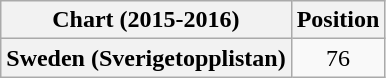<table class="wikitable plainrowheaders" style="text-align:center">
<tr>
<th>Chart (2015-2016)</th>
<th>Position</th>
</tr>
<tr>
<th scope="row">Sweden (Sverigetopplistan)</th>
<td>76</td>
</tr>
</table>
